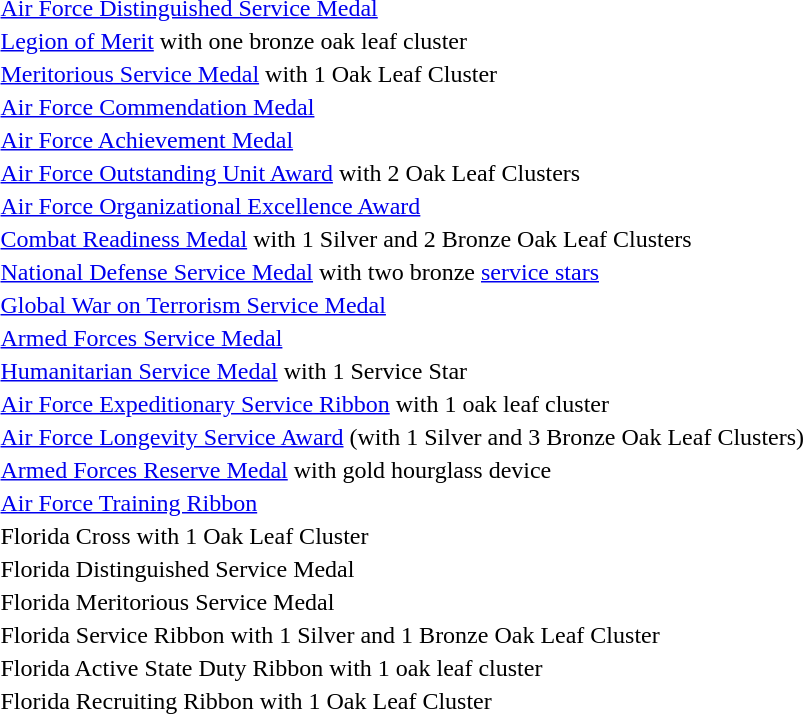<table>
<tr>
<td></td>
<td><a href='#'>Air Force Distinguished Service Medal</a></td>
</tr>
<tr>
<td></td>
<td><a href='#'>Legion of Merit</a> with one bronze oak leaf cluster</td>
</tr>
<tr>
<td></td>
<td><a href='#'>Meritorious Service Medal</a> with 1 Oak Leaf Cluster</td>
</tr>
<tr>
<td></td>
<td><a href='#'>Air Force Commendation Medal</a></td>
</tr>
<tr>
<td></td>
<td><a href='#'>Air Force Achievement Medal</a></td>
</tr>
<tr>
<td></td>
<td><a href='#'>Air Force Outstanding Unit Award</a> with 2 Oak Leaf Clusters</td>
</tr>
<tr>
<td></td>
<td><a href='#'>Air Force Organizational Excellence Award</a></td>
</tr>
<tr>
<td></td>
<td><a href='#'>Combat Readiness Medal</a> with 1 Silver and 2 Bronze Oak Leaf Clusters</td>
</tr>
<tr>
<td></td>
<td><a href='#'>National Defense Service Medal</a> with two bronze <a href='#'>service stars</a></td>
</tr>
<tr>
<td></td>
<td><a href='#'>Global War on Terrorism Service Medal</a></td>
</tr>
<tr>
<td></td>
<td><a href='#'>Armed Forces Service Medal</a></td>
</tr>
<tr>
<td></td>
<td><a href='#'>Humanitarian Service Medal</a> with 1 Service Star</td>
</tr>
<tr>
<td></td>
<td><a href='#'>Air Force Expeditionary Service Ribbon</a> with 1 oak leaf cluster</td>
</tr>
<tr>
<td></td>
<td><a href='#'>Air Force Longevity Service Award</a> (with 1 Silver and 3 Bronze Oak Leaf Clusters)</td>
</tr>
<tr>
<td></td>
<td><a href='#'>Armed Forces Reserve Medal</a> with gold hourglass device</td>
</tr>
<tr>
<td></td>
<td><a href='#'>Air Force Training Ribbon</a></td>
</tr>
<tr>
<td></td>
<td>Florida Cross with 1 Oak Leaf Cluster</td>
</tr>
<tr>
<td></td>
<td>Florida Distinguished Service Medal</td>
</tr>
<tr>
<td></td>
<td>Florida Meritorious Service Medal</td>
</tr>
<tr>
<td></td>
<td>Florida Service Ribbon with 1 Silver and 1 Bronze Oak Leaf Cluster</td>
</tr>
<tr>
<td></td>
<td>Florida Active State Duty Ribbon with 1 oak leaf cluster</td>
</tr>
<tr>
<td></td>
<td>Florida Recruiting Ribbon with 1 Oak Leaf Cluster</td>
</tr>
</table>
